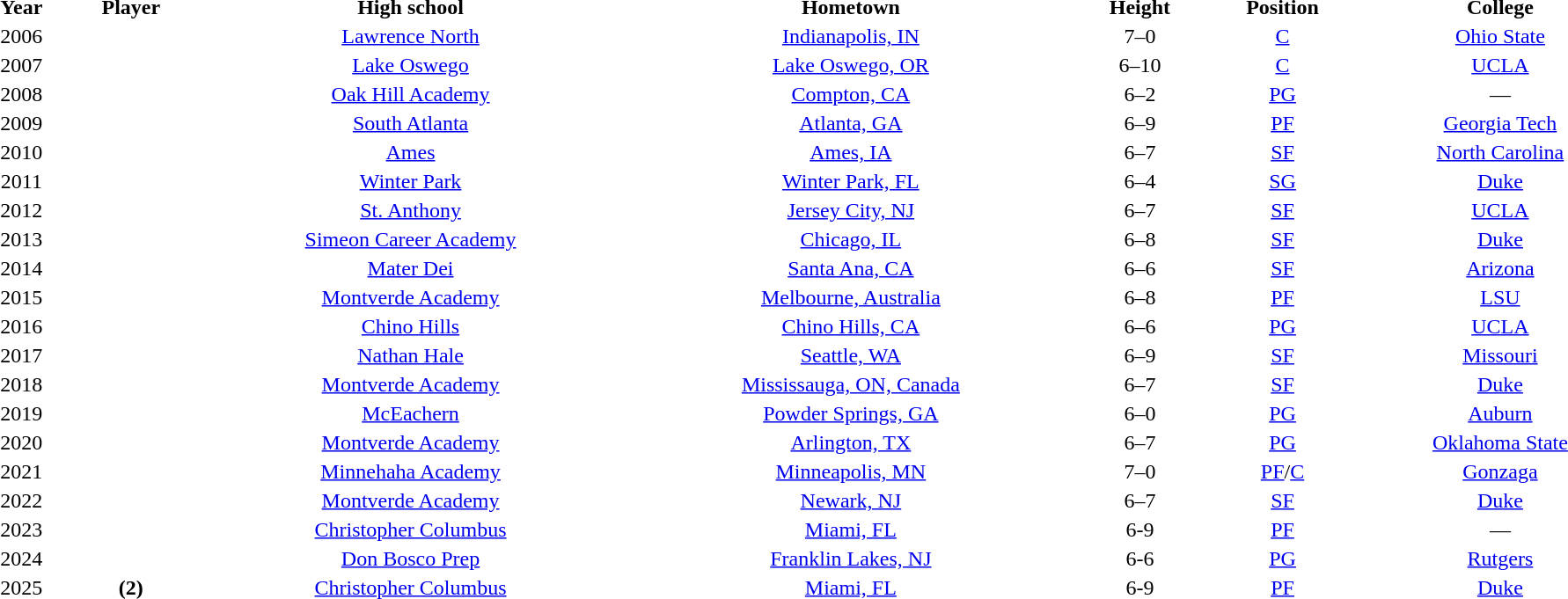<table class="sortable plainrowheaders" width="100%" style="text-align:center; font-size:100%">
<tr>
<th scope=col>Year</th>
<th scope=col>Player</th>
<th scope=col>High school</th>
<th scope=col>Hometown</th>
<th scope=col>Height</th>
<th scope=col>Position</th>
<th scope=col>College</th>
</tr>
<tr>
<td>2006</td>
<th scope=row></th>
<td><a href='#'>Lawrence North</a></td>
<td><a href='#'>Indianapolis, IN</a></td>
<td>7–0</td>
<td><a href='#'>C</a></td>
<td><a href='#'>Ohio State</a></td>
</tr>
<tr>
<td>2007</td>
<th scope=row></th>
<td><a href='#'>Lake Oswego</a></td>
<td><a href='#'>Lake Oswego, OR</a></td>
<td>6–10</td>
<td><a href='#'>C</a></td>
<td><a href='#'>UCLA</a></td>
</tr>
<tr>
<td>2008</td>
<th scope=row></th>
<td><a href='#'>Oak Hill Academy</a></td>
<td><a href='#'>Compton, CA</a></td>
<td>6–2</td>
<td><a href='#'>PG</a></td>
<td>—</td>
</tr>
<tr>
<td>2009</td>
<th scope=row></th>
<td><a href='#'>South Atlanta</a></td>
<td><a href='#'>Atlanta, GA</a></td>
<td>6–9</td>
<td><a href='#'>PF</a></td>
<td><a href='#'>Georgia Tech</a></td>
</tr>
<tr>
<td>2010</td>
<th scope=row></th>
<td><a href='#'>Ames</a></td>
<td><a href='#'>Ames, IA</a></td>
<td>6–7</td>
<td><a href='#'>SF</a></td>
<td><a href='#'>North Carolina</a></td>
</tr>
<tr>
<td>2011</td>
<th scope=row></th>
<td><a href='#'>Winter Park</a></td>
<td><a href='#'>Winter Park, FL</a></td>
<td>6–4</td>
<td><a href='#'>SG</a></td>
<td><a href='#'>Duke</a></td>
</tr>
<tr>
<td>2012</td>
<th scope=row></th>
<td><a href='#'>St. Anthony</a></td>
<td><a href='#'>Jersey City, NJ</a></td>
<td>6–7</td>
<td><a href='#'>SF</a></td>
<td><a href='#'>UCLA</a></td>
</tr>
<tr>
<td>2013</td>
<th scope=row></th>
<td><a href='#'>Simeon Career Academy</a></td>
<td><a href='#'>Chicago, IL</a></td>
<td>6–8</td>
<td><a href='#'>SF</a></td>
<td><a href='#'>Duke</a></td>
</tr>
<tr>
<td>2014</td>
<th scope=row></th>
<td><a href='#'>Mater Dei</a></td>
<td><a href='#'>Santa Ana, CA</a></td>
<td>6–6</td>
<td><a href='#'>SF</a></td>
<td><a href='#'>Arizona</a></td>
</tr>
<tr>
<td>2015</td>
<th scope=row></th>
<td><a href='#'>Montverde Academy</a></td>
<td><a href='#'>Melbourne, Australia</a></td>
<td>6–8</td>
<td><a href='#'>PF</a></td>
<td><a href='#'>LSU</a></td>
</tr>
<tr>
<td>2016</td>
<th scope=row><strong></strong></th>
<td><a href='#'>Chino Hills</a></td>
<td><a href='#'>Chino Hills, CA</a></td>
<td>6–6</td>
<td><a href='#'>PG</a></td>
<td><a href='#'>UCLA</a></td>
</tr>
<tr>
<td>2017</td>
<th scope=row></th>
<td><a href='#'>Nathan Hale</a></td>
<td><a href='#'>Seattle, WA</a></td>
<td>6–9</td>
<td><a href='#'>SF</a></td>
<td><a href='#'>Missouri</a></td>
</tr>
<tr>
<td>2018</td>
<th scope=row></th>
<td><a href='#'>Montverde Academy</a></td>
<td><a href='#'>Mississauga, ON, Canada</a></td>
<td>6–7</td>
<td><a href='#'>SF</a></td>
<td><a href='#'>Duke</a></td>
</tr>
<tr>
<td>2019</td>
<th scope=row></th>
<td><a href='#'>McEachern</a></td>
<td><a href='#'>Powder Springs, GA</a></td>
<td>6–0</td>
<td><a href='#'>PG</a></td>
<td><a href='#'>Auburn</a></td>
</tr>
<tr>
<td>2020</td>
<th scope=row></th>
<td><a href='#'>Montverde Academy</a></td>
<td><a href='#'>Arlington, TX</a></td>
<td>6–7</td>
<td><a href='#'>PG</a></td>
<td><a href='#'>Oklahoma State</a></td>
</tr>
<tr>
<td>2021</td>
<th scope=row></th>
<td><a href='#'>Minnehaha Academy</a></td>
<td><a href='#'>Minneapolis, MN</a></td>
<td>7–0</td>
<td><a href='#'>PF</a>/<a href='#'>C</a></td>
<td><a href='#'>Gonzaga</a></td>
</tr>
<tr>
<td>2022</td>
<th></th>
<td><a href='#'>Montverde Academy</a></td>
<td><a href='#'>Newark, NJ</a></td>
<td>6–7</td>
<td><a href='#'>SF</a></td>
<td><a href='#'>Duke</a></td>
</tr>
<tr>
<td>2023</td>
<th scope=row></th>
<td><a href='#'>Christopher Columbus</a></td>
<td><a href='#'>Miami, FL</a></td>
<td>6-9</td>
<td><a href='#'>PF</a></td>
<td>—</td>
</tr>
<tr>
<td>2024</td>
<th scope=row></th>
<td><a href='#'>Don Bosco Prep</a></td>
<td><a href='#'>Franklin Lakes, NJ</a></td>
<td>6-6</td>
<td><a href='#'>PG</a></td>
<td><a href='#'>Rutgers</a></td>
</tr>
<tr>
<td>2025</td>
<th scope=row> (2)</th>
<td><a href='#'>Christopher Columbus</a></td>
<td><a href='#'>Miami, FL</a></td>
<td>6-9</td>
<td><a href='#'>PF</a></td>
<td><a href='#'>Duke</a></td>
</tr>
</table>
